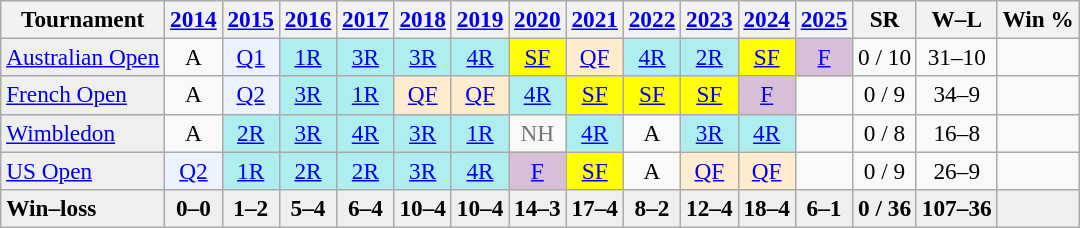<table class=wikitable style=text-align:center;font-size:97%>
<tr>
<th>Tournament</th>
<th><a href='#'>2014</a></th>
<th><a href='#'>2015</a></th>
<th><a href='#'>2016</a></th>
<th><a href='#'>2017</a></th>
<th><a href='#'>2018</a></th>
<th><a href='#'>2019</a></th>
<th><a href='#'>2020</a></th>
<th><a href='#'>2021</a></th>
<th><a href='#'>2022</a></th>
<th><a href='#'>2023</a></th>
<th><a href='#'>2024</a></th>
<th><a href='#'>2025</a></th>
<th>SR</th>
<th>W–L</th>
<th>Win %</th>
</tr>
<tr>
<td style=background:#efefef;text-align:left><a href='#'>Australian Open</a></td>
<td>A</td>
<td bgcolor=ecf2ff><a href='#'>Q1</a></td>
<td bgcolor=afeeee><a href='#'>1R</a></td>
<td bgcolor=afeeee><a href='#'>3R</a></td>
<td bgcolor=afeeee><a href='#'>3R</a></td>
<td bgcolor=afeeee><a href='#'>4R</a></td>
<td bgcolor=yellow><a href='#'>SF</a></td>
<td bgcolor=ffebcd><a href='#'>QF</a></td>
<td bgcolor=afeeee><a href='#'>4R</a></td>
<td bgcolor=afeeee><a href='#'>2R</a></td>
<td bgcolor=yellow><a href='#'>SF</a></td>
<td bgcolor=thistle><a href='#'>F</a></td>
<td>0 / 10</td>
<td>31–10</td>
<td></td>
</tr>
<tr>
<td style=background:#efefef;text-align:left><a href='#'>French Open</a></td>
<td>A</td>
<td bgcolor=ecf2ff><a href='#'>Q2</a></td>
<td bgcolor=afeeee><a href='#'>3R</a></td>
<td bgcolor=afeeee><a href='#'>1R</a></td>
<td bgcolor=ffebcd><a href='#'>QF</a></td>
<td bgcolor=ffebcd><a href='#'>QF</a></td>
<td bgcolor=afeeee><a href='#'>4R</a></td>
<td bgcolor=yellow><a href='#'>SF</a></td>
<td bgcolor=yellow><a href='#'>SF</a></td>
<td bgcolor=yellow><a href='#'>SF</a></td>
<td bgcolor=thistle><a href='#'>F</a></td>
<td></td>
<td>0 / 9</td>
<td>34–9</td>
<td></td>
</tr>
<tr>
<td style=background:#efefef;text-align:left><a href='#'>Wimbledon</a></td>
<td>A</td>
<td bgcolor=afeeee><a href='#'>2R</a></td>
<td bgcolor=afeeee><a href='#'>3R</a></td>
<td bgcolor=afeeee><a href='#'>4R</a></td>
<td bgcolor=afeeee><a href='#'>3R</a></td>
<td bgcolor=afeeee><a href='#'>1R</a></td>
<td style=color:#767676>NH</td>
<td bgcolor=afeeee><a href='#'>4R</a></td>
<td>A</td>
<td bgcolor=afeeee><a href='#'>3R</a></td>
<td bgcolor=afeeee><a href='#'>4R</a></td>
<td></td>
<td>0 / 8</td>
<td>16–8</td>
<td></td>
</tr>
<tr>
<td style=background:#efefef;text-align:left><a href='#'>US Open</a></td>
<td bgcolor=ecf2ff><a href='#'>Q2</a></td>
<td bgcolor=afeeee><a href='#'>1R</a></td>
<td bgcolor=afeeee><a href='#'>2R</a></td>
<td bgcolor=afeeee><a href='#'>2R</a></td>
<td bgcolor=afeeee><a href='#'>3R</a></td>
<td bgcolor=afeeee><a href='#'>4R</a></td>
<td bgcolor=thistle><a href='#'>F</a></td>
<td bgcolor=yellow><a href='#'>SF</a></td>
<td>A</td>
<td bgcolor=ffebcd><a href='#'>QF</a></td>
<td bgcolor=ffebcd><a href='#'>QF</a></td>
<td></td>
<td>0 / 9</td>
<td>26–9</td>
<td></td>
</tr>
<tr style=font-weight:bold;background:#efefef>
<td style=text-align:left>Win–loss</td>
<td>0–0</td>
<td>1–2</td>
<td>5–4</td>
<td>6–4</td>
<td>10–4</td>
<td>10–4</td>
<td>14–3</td>
<td>17–4</td>
<td>8–2</td>
<td>12–4</td>
<td>18–4</td>
<td>6–1</td>
<td>0 / 36</td>
<td>107–36</td>
<td bgcolor=efefef></td>
</tr>
</table>
